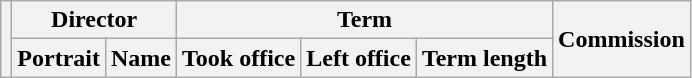<table class="wikitable sortable">
<tr>
<th rowspan=2></th>
<th colspan=2>Director</th>
<th colspan=3>Term</th>
<th rowspan=2>Commission</th>
</tr>
<tr>
<th>Portrait</th>
<th>Name</th>
<th>Took office</th>
<th>Left office</th>
<th>Term length<br>






</th>
</tr>
</table>
